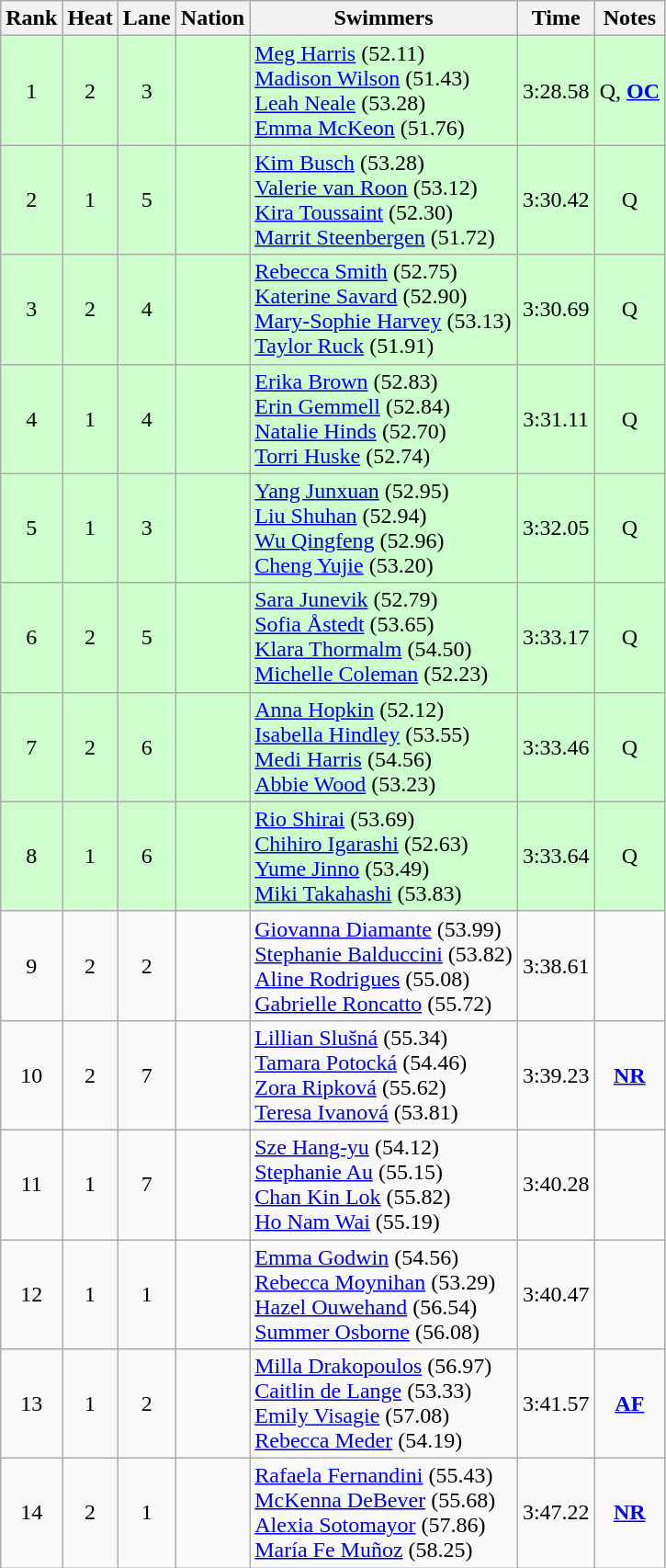<table class="wikitable sortable" style="text-align:center">
<tr>
<th>Rank</th>
<th>Heat</th>
<th>Lane</th>
<th>Nation</th>
<th>Swimmers</th>
<th>Time</th>
<th>Notes</th>
</tr>
<tr bgcolor=ccffcc>
<td>1</td>
<td>2</td>
<td>3</td>
<td align=left></td>
<td align=left><a href='#'>Meg Harris</a> (52.11)<br><a href='#'>Madison Wilson</a> (51.43)<br><a href='#'>Leah Neale</a> (53.28)<br><a href='#'>Emma McKeon</a> (51.76)</td>
<td>3:28.58</td>
<td>Q, <strong><a href='#'>OC</a></strong></td>
</tr>
<tr bgcolor=ccffcc>
<td>2</td>
<td>1</td>
<td>5</td>
<td align=left></td>
<td align=left><a href='#'>Kim Busch</a> (53.28)<br><a href='#'>Valerie van Roon</a> (53.12)<br><a href='#'>Kira Toussaint</a> (52.30)<br><a href='#'>Marrit Steenbergen</a> (51.72)</td>
<td>3:30.42</td>
<td>Q</td>
</tr>
<tr bgcolor=ccffcc>
<td>3</td>
<td>2</td>
<td>4</td>
<td align=left></td>
<td align=left><a href='#'>Rebecca Smith</a> (52.75)<br><a href='#'>Katerine Savard</a> (52.90)<br><a href='#'>Mary-Sophie Harvey</a> (53.13)<br><a href='#'>Taylor Ruck</a> (51.91)</td>
<td>3:30.69</td>
<td>Q</td>
</tr>
<tr bgcolor=ccffcc>
<td>4</td>
<td>1</td>
<td>4</td>
<td align=left></td>
<td align=left><a href='#'>Erika Brown</a> (52.83)<br><a href='#'>Erin Gemmell</a> (52.84)<br><a href='#'>Natalie Hinds</a> (52.70)<br><a href='#'>Torri Huske</a> (52.74)</td>
<td>3:31.11</td>
<td>Q</td>
</tr>
<tr bgcolor=ccffcc>
<td>5</td>
<td>1</td>
<td>3</td>
<td align=left></td>
<td align=left><a href='#'>Yang Junxuan</a> (52.95)<br><a href='#'>Liu Shuhan</a> (52.94)<br><a href='#'>Wu Qingfeng</a> (52.96)<br><a href='#'>Cheng Yujie</a> (53.20)</td>
<td>3:32.05</td>
<td>Q</td>
</tr>
<tr bgcolor=ccffcc>
<td>6</td>
<td>2</td>
<td>5</td>
<td align=left></td>
<td align=left><a href='#'>Sara Junevik</a> (52.79)<br><a href='#'>Sofia Åstedt</a> (53.65)<br><a href='#'>Klara Thormalm</a> (54.50)<br><a href='#'>Michelle Coleman</a> (52.23)</td>
<td>3:33.17</td>
<td>Q</td>
</tr>
<tr bgcolor=ccffcc>
<td>7</td>
<td>2</td>
<td>6</td>
<td align=left></td>
<td align=left><a href='#'>Anna Hopkin</a> (52.12)<br><a href='#'>Isabella Hindley</a> (53.55)<br><a href='#'>Medi Harris</a> (54.56)<br><a href='#'>Abbie Wood</a> (53.23)</td>
<td>3:33.46</td>
<td>Q</td>
</tr>
<tr bgcolor=ccffcc>
<td>8</td>
<td>1</td>
<td>6</td>
<td align=left></td>
<td align=left><a href='#'>Rio Shirai</a> (53.69)<br><a href='#'>Chihiro Igarashi</a> (52.63)<br><a href='#'>Yume Jinno</a> (53.49)<br><a href='#'>Miki Takahashi</a> (53.83)</td>
<td>3:33.64</td>
<td>Q</td>
</tr>
<tr>
<td>9</td>
<td>2</td>
<td>2</td>
<td align=left></td>
<td align=left><a href='#'>Giovanna Diamante</a> (53.99)<br><a href='#'>Stephanie Balduccini</a> (53.82)<br><a href='#'>Aline Rodrigues</a> (55.08)<br><a href='#'>Gabrielle Roncatto</a> (55.72)</td>
<td>3:38.61</td>
<td></td>
</tr>
<tr>
<td>10</td>
<td>2</td>
<td>7</td>
<td align=left></td>
<td align=left><a href='#'>Lillian Slušná</a> (55.34)<br><a href='#'>Tamara Potocká</a> (54.46)<br><a href='#'>Zora Ripková</a> (55.62)<br><a href='#'>Teresa Ivanová</a> (53.81)</td>
<td>3:39.23</td>
<td><strong><a href='#'>NR</a></strong></td>
</tr>
<tr>
<td>11</td>
<td>1</td>
<td>7</td>
<td align=left></td>
<td align=left><a href='#'>Sze Hang-yu</a> (54.12)<br><a href='#'>Stephanie Au</a> (55.15)<br><a href='#'>Chan Kin Lok</a> (55.82)<br><a href='#'>Ho Nam Wai</a> (55.19)</td>
<td>3:40.28</td>
<td></td>
</tr>
<tr>
<td>12</td>
<td>1</td>
<td>1</td>
<td align=left></td>
<td align=left><a href='#'>Emma Godwin</a> (54.56)<br><a href='#'>Rebecca Moynihan</a> (53.29)<br><a href='#'>Hazel Ouwehand</a> (56.54)<br><a href='#'>Summer Osborne</a> (56.08)</td>
<td>3:40.47</td>
<td></td>
</tr>
<tr>
<td>13</td>
<td>1</td>
<td>2</td>
<td align=left></td>
<td align=left><a href='#'>Milla Drakopoulos</a> (56.97)<br><a href='#'>Caitlin de Lange</a> (53.33)<br><a href='#'>Emily Visagie</a> (57.08)<br><a href='#'>Rebecca Meder</a> (54.19)</td>
<td>3:41.57</td>
<td><strong><a href='#'>AF</a></strong></td>
</tr>
<tr>
<td>14</td>
<td>2</td>
<td>1</td>
<td align=left></td>
<td align=left><a href='#'>Rafaela Fernandini</a> (55.43)<br><a href='#'>McKenna DeBever</a> (55.68)<br><a href='#'>Alexia Sotomayor</a> (57.86)<br><a href='#'>María Fe Muñoz</a> (58.25)</td>
<td>3:47.22</td>
<td><strong><a href='#'>NR</a></strong></td>
</tr>
</table>
